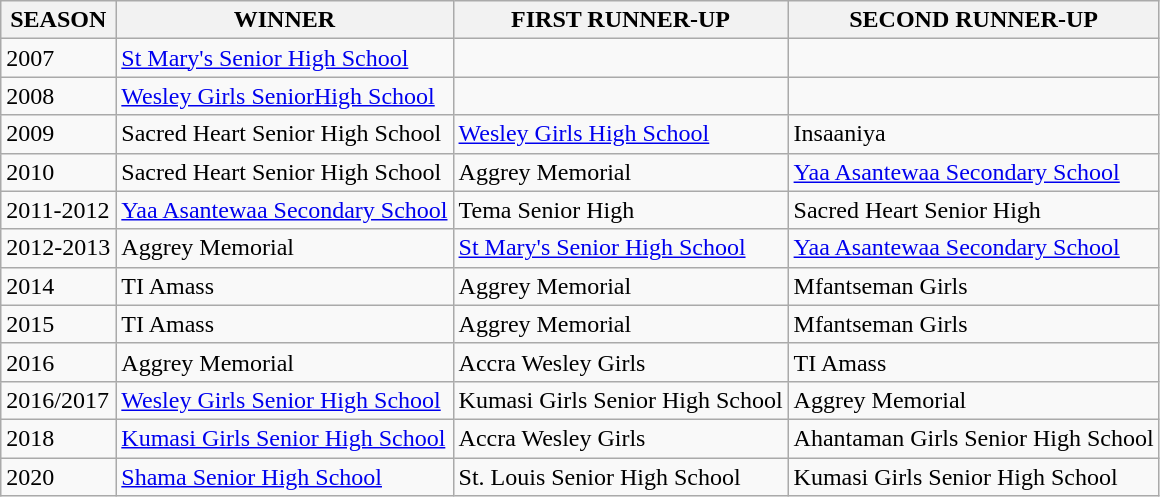<table class="wikitable">
<tr>
<th>SEASON</th>
<th>WINNER</th>
<th>FIRST RUNNER-UP</th>
<th>SECOND RUNNER-UP</th>
</tr>
<tr>
<td>2007</td>
<td><a href='#'>St Mary's Senior High School</a></td>
<td></td>
<td></td>
</tr>
<tr>
<td>2008</td>
<td><a href='#'>Wesley Girls SeniorHigh School</a></td>
<td></td>
<td></td>
</tr>
<tr>
<td>2009</td>
<td>Sacred Heart Senior High School</td>
<td><a href='#'>Wesley Girls High School</a></td>
<td>Insaaniya</td>
</tr>
<tr>
<td>2010</td>
<td>Sacred Heart Senior High School</td>
<td>Aggrey Memorial</td>
<td><a href='#'>Yaa Asantewaa Secondary School</a></td>
</tr>
<tr>
<td>2011-2012</td>
<td><a href='#'>Yaa Asantewaa Secondary School</a></td>
<td>Tema Senior High</td>
<td>Sacred Heart Senior High</td>
</tr>
<tr>
<td>2012-2013</td>
<td>Aggrey Memorial</td>
<td><a href='#'>St Mary's Senior High School</a></td>
<td><a href='#'>Yaa Asantewaa Secondary School</a></td>
</tr>
<tr>
<td>2014</td>
<td>TI Amass</td>
<td>Aggrey Memorial</td>
<td>Mfantseman Girls</td>
</tr>
<tr>
<td>2015</td>
<td>TI Amass</td>
<td>Aggrey Memorial</td>
<td>Mfantseman Girls</td>
</tr>
<tr>
<td>2016</td>
<td>Aggrey Memorial</td>
<td>Accra Wesley Girls</td>
<td>TI Amass</td>
</tr>
<tr>
<td>2016/2017</td>
<td><a href='#'>Wesley Girls Senior High School</a></td>
<td>Kumasi Girls Senior High School</td>
<td>Aggrey Memorial</td>
</tr>
<tr>
<td>2018</td>
<td><a href='#'>Kumasi Girls Senior High School</a></td>
<td>Accra Wesley Girls</td>
<td>Ahantaman Girls Senior High School</td>
</tr>
<tr>
<td>2020</td>
<td><a href='#'>Shama Senior High School</a></td>
<td>St. Louis Senior High School</td>
<td>Kumasi Girls Senior High School</td>
</tr>
</table>
